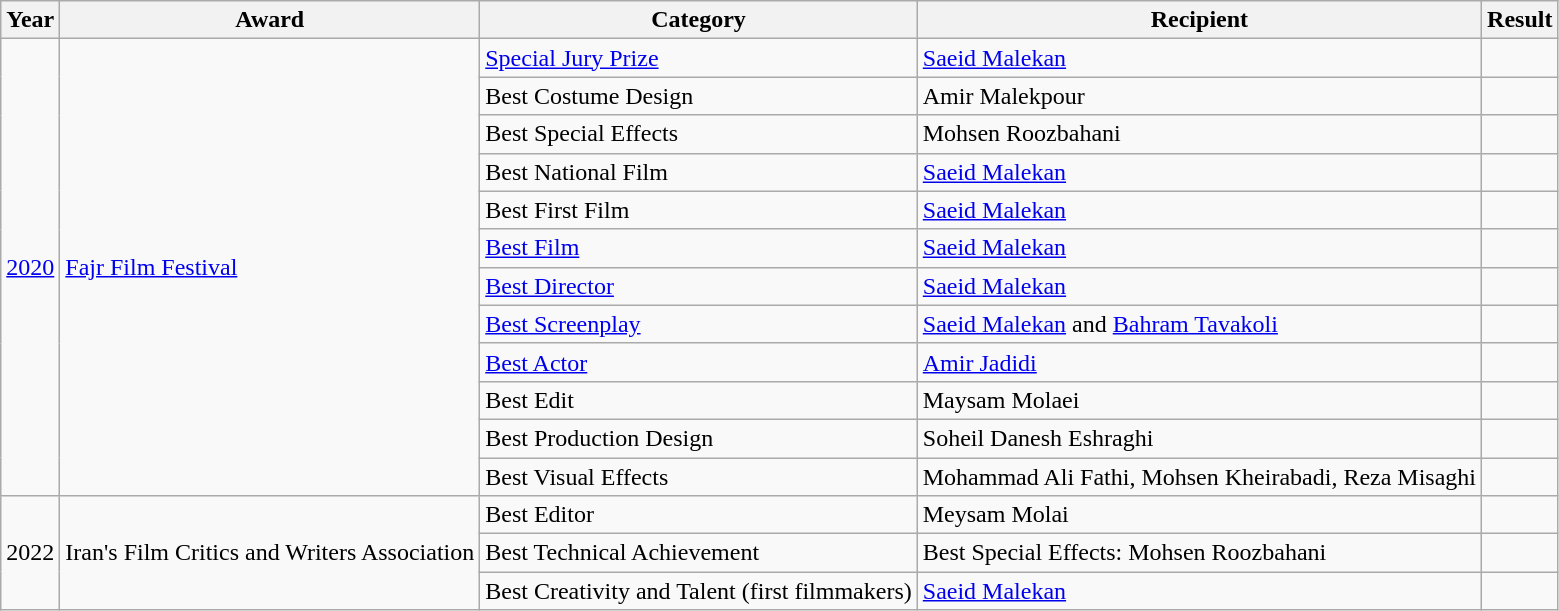<table class="wikitable sortable">
<tr>
<th>Year</th>
<th>Award</th>
<th>Category</th>
<th>Recipient</th>
<th>Result</th>
</tr>
<tr>
<td rowspan="12"><a href='#'>2020</a></td>
<td rowspan="12"><a href='#'>Fajr Film Festival</a></td>
<td><a href='#'>Special Jury Prize</a></td>
<td><a href='#'>Saeid Malekan</a></td>
<td></td>
</tr>
<tr>
<td>Best Costume Design</td>
<td>Amir Malekpour</td>
<td></td>
</tr>
<tr>
<td>Best Special Effects</td>
<td>Mohsen Roozbahani</td>
<td></td>
</tr>
<tr>
<td>Best National Film</td>
<td><a href='#'>Saeid Malekan</a></td>
<td></td>
</tr>
<tr>
<td>Best First Film</td>
<td><a href='#'>Saeid Malekan</a></td>
<td></td>
</tr>
<tr>
<td><a href='#'>Best Film</a></td>
<td><a href='#'>Saeid Malekan</a></td>
<td></td>
</tr>
<tr>
<td><a href='#'>Best Director</a></td>
<td><a href='#'>Saeid Malekan</a></td>
<td></td>
</tr>
<tr>
<td><a href='#'>Best Screenplay</a></td>
<td><a href='#'>Saeid Malekan</a> and <a href='#'>Bahram Tavakoli</a></td>
<td></td>
</tr>
<tr>
<td><a href='#'>Best Actor</a></td>
<td><a href='#'>Amir Jadidi</a></td>
<td></td>
</tr>
<tr>
<td>Best Edit</td>
<td>Maysam Molaei</td>
<td></td>
</tr>
<tr>
<td>Best Production Design</td>
<td>Soheil Danesh Eshraghi</td>
<td></td>
</tr>
<tr>
<td>Best Visual Effects</td>
<td>Mohammad Ali Fathi, Mohsen Kheirabadi, Reza Misaghi</td>
<td></td>
</tr>
<tr>
<td rowspan="3">2022</td>
<td rowspan="3">Iran's Film Critics and Writers Association</td>
<td>Best Editor</td>
<td>Meysam Molai</td>
<td></td>
</tr>
<tr>
<td>Best Technical Achievement</td>
<td>Best Special Effects: Mohsen Roozbahani</td>
<td></td>
</tr>
<tr>
<td>Best Creativity and Talent (first filmmakers)</td>
<td><a href='#'>Saeid Malekan</a></td>
<td></td>
</tr>
</table>
